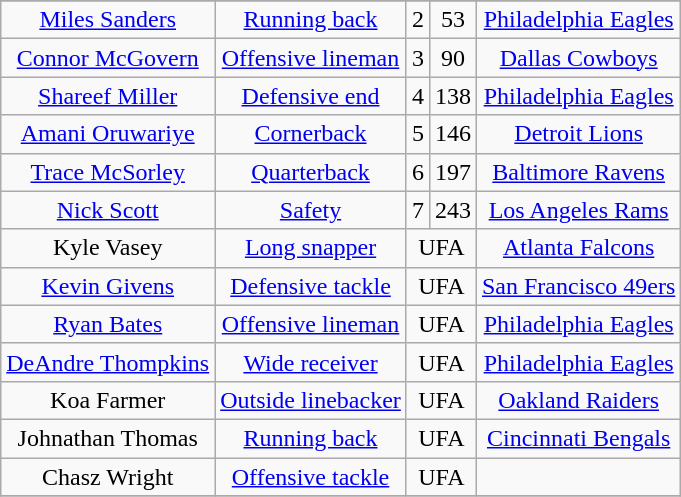<table class="wikitable" style="text-align:center;">
<tr>
</tr>
<tr>
<td><a href='#'>Miles Sanders</a></td>
<td><a href='#'>Running back</a></td>
<td>2</td>
<td>53</td>
<td><a href='#'>Philadelphia Eagles</a></td>
</tr>
<tr>
<td><a href='#'>Connor McGovern</a></td>
<td><a href='#'>Offensive lineman</a></td>
<td>3</td>
<td>90</td>
<td><a href='#'>Dallas Cowboys</a></td>
</tr>
<tr>
<td><a href='#'>Shareef Miller</a></td>
<td><a href='#'>Defensive end</a></td>
<td>4</td>
<td>138</td>
<td><a href='#'>Philadelphia Eagles</a></td>
</tr>
<tr>
<td><a href='#'>Amani Oruwariye</a></td>
<td><a href='#'>Cornerback</a></td>
<td>5</td>
<td>146</td>
<td><a href='#'>Detroit Lions</a></td>
</tr>
<tr>
<td><a href='#'>Trace McSorley</a></td>
<td><a href='#'>Quarterback</a></td>
<td>6</td>
<td>197</td>
<td><a href='#'>Baltimore Ravens</a></td>
</tr>
<tr>
<td><a href='#'>Nick Scott</a></td>
<td><a href='#'>Safety</a></td>
<td>7</td>
<td>243</td>
<td><a href='#'>Los Angeles Rams</a></td>
</tr>
<tr>
<td>Kyle Vasey</td>
<td><a href='#'>Long snapper</a></td>
<td colspan="2">UFA</td>
<td><a href='#'>Atlanta Falcons</a></td>
</tr>
<tr>
<td><a href='#'>Kevin Givens</a></td>
<td><a href='#'>Defensive tackle</a></td>
<td colspan="2">UFA</td>
<td><a href='#'>San Francisco 49ers</a></td>
</tr>
<tr>
<td><a href='#'>Ryan Bates</a></td>
<td><a href='#'>Offensive lineman</a></td>
<td colspan="2">UFA</td>
<td><a href='#'>Philadelphia Eagles</a></td>
</tr>
<tr>
<td><a href='#'>DeAndre Thompkins</a></td>
<td><a href='#'>Wide receiver</a></td>
<td colspan="2">UFA</td>
<td><a href='#'>Philadelphia Eagles</a></td>
</tr>
<tr>
<td>Koa Farmer</td>
<td><a href='#'>Outside linebacker</a></td>
<td colspan="2">UFA</td>
<td><a href='#'>Oakland Raiders</a></td>
</tr>
<tr>
<td>Johnathan Thomas</td>
<td><a href='#'>Running back</a></td>
<td colspan="2">UFA</td>
<td><a href='#'>Cincinnati Bengals</a></td>
</tr>
<tr>
<td>Chasz Wright</td>
<td><a href='#'>Offensive tackle</a></td>
<td colspan="2">UFA</td>
<td></td>
</tr>
<tr>
</tr>
</table>
